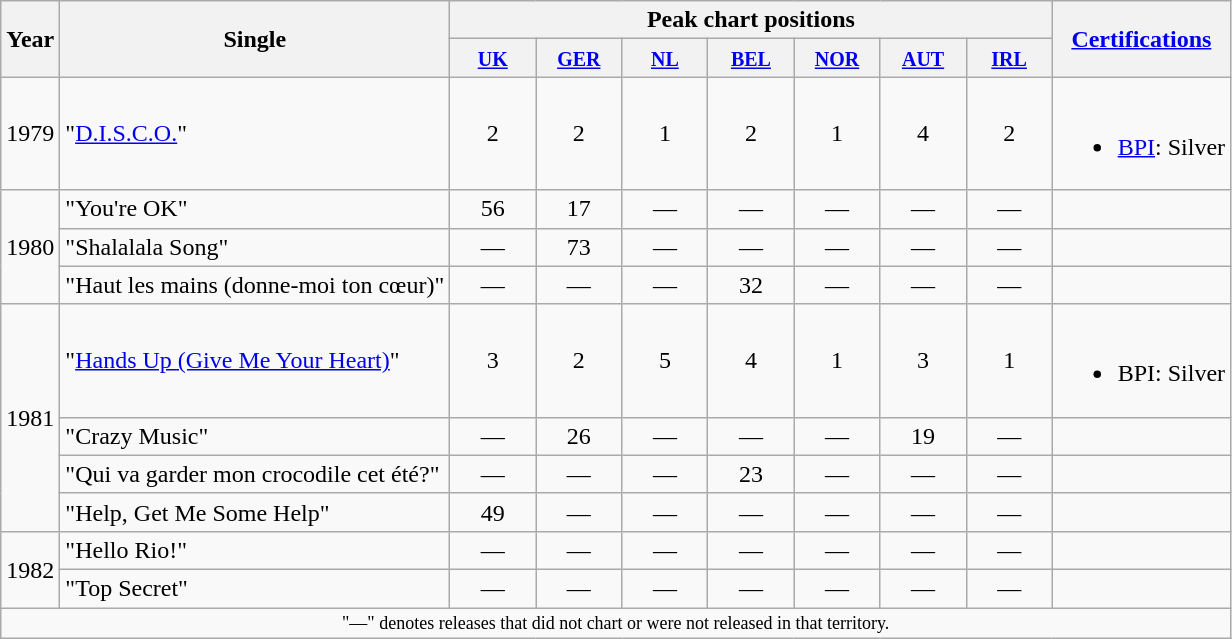<table class="wikitable">
<tr>
<th scope="col" rowspan="2">Year</th>
<th scope="col" rowspan="2">Single</th>
<th scope="col" colspan="7">Peak chart positions</th>
<th scope="col" rowspan="2"><a href='#'>Certifications</a></th>
</tr>
<tr>
<th width="50"><small><a href='#'>UK</a></small><br></th>
<th width="50"><small><a href='#'>GER</a></small><br></th>
<th width="50"><small><a href='#'>NL</a></small><br></th>
<th width="50"><small><a href='#'>BEL</a></small><br></th>
<th width="50"><small><a href='#'>NOR</a></small><br></th>
<th width="50"><small><a href='#'>AUT</a></small><br></th>
<th width="50"><small><a href='#'>IRL</a></small><br></th>
</tr>
<tr>
<td>1979</td>
<td>"<a href='#'>D.I.S.C.O.</a>"</td>
<td align="center">2</td>
<td align="center">2</td>
<td align="center">1</td>
<td align="center">2</td>
<td align="center">1</td>
<td align="center">4</td>
<td align="center">2</td>
<td><br><ul><li><a href='#'>BPI</a>: Silver</li></ul></td>
</tr>
<tr>
<td rowspan="3">1980</td>
<td>"You're OK"</td>
<td align="center">56</td>
<td align="center">17</td>
<td align="center">—</td>
<td align="center">—</td>
<td align="center">—</td>
<td align="center">—</td>
<td align="center">—</td>
<td></td>
</tr>
<tr>
<td>"Shalalala Song"</td>
<td align="center">—</td>
<td align="center">73</td>
<td align="center">—</td>
<td align="center">—</td>
<td align="center">—</td>
<td align="center">—</td>
<td align="center">—</td>
<td></td>
</tr>
<tr>
<td>"Haut les mains (donne-moi ton cœur)"</td>
<td align="center">—</td>
<td align="center">—</td>
<td align="center">—</td>
<td align="center">32</td>
<td align="center">—</td>
<td align="center">—</td>
<td align="center">—</td>
<td></td>
</tr>
<tr>
<td rowspan="4">1981</td>
<td>"<a href='#'>Hands Up (Give Me Your Heart)</a>"</td>
<td align="center">3</td>
<td align="center">2</td>
<td align="center">5</td>
<td align="center">4</td>
<td align="center">1</td>
<td align="center">3</td>
<td align="center">1</td>
<td><br><ul><li>BPI: Silver</li></ul></td>
</tr>
<tr>
<td>"Crazy Music"</td>
<td align="center">—</td>
<td align="center">26</td>
<td align="center">—</td>
<td align="center">—</td>
<td align="center">—</td>
<td align="center">19</td>
<td align="center">—</td>
<td></td>
</tr>
<tr>
<td>"Qui va garder mon crocodile cet été?"</td>
<td align="center">—</td>
<td align="center">—</td>
<td align="center">—</td>
<td align="center">23</td>
<td align="center">—</td>
<td align="center">—</td>
<td align="center">—</td>
<td></td>
</tr>
<tr>
<td>"Help, Get Me Some Help"</td>
<td align="center">49</td>
<td align="center">—</td>
<td align="center">—</td>
<td align="center">—</td>
<td align="center">—</td>
<td align="center">—</td>
<td align="center">—</td>
<td></td>
</tr>
<tr>
<td rowspan="2">1982</td>
<td>"Hello Rio!"</td>
<td align="center">—</td>
<td align="center">—</td>
<td align="center">—</td>
<td align="center">—</td>
<td align="center">—</td>
<td align="center">—</td>
<td align="center">—</td>
<td></td>
</tr>
<tr>
<td>"Top Secret"</td>
<td align="center">—</td>
<td align="center">—</td>
<td align="center">—</td>
<td align="center">—</td>
<td align="center">—</td>
<td align="center">—</td>
<td align="center">—</td>
<td></td>
</tr>
<tr>
<td colspan="11" style="text-align:center; font-size:9pt;">"—" denotes releases that did not chart or were not released in that territory.</td>
</tr>
</table>
